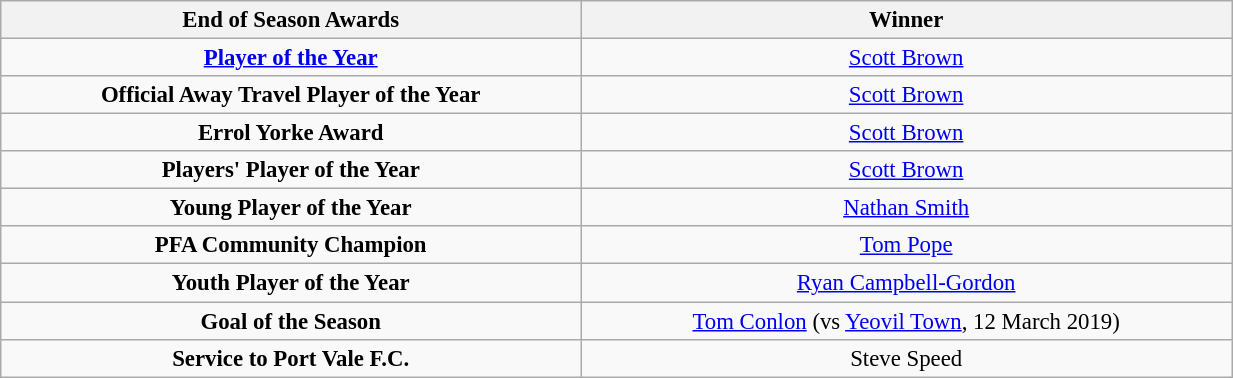<table class="wikitable" style="text-align:center; font-size:95%;width:65%; text-align:left">
<tr>
<th>End of Season Awards</th>
<th>Winner</th>
</tr>
<tr --->
<td align="center"><strong><a href='#'>Player of the Year</a></strong></td>
<td align="center"><a href='#'>Scott Brown</a></td>
</tr>
<tr --->
<td align="center"><strong>Official Away Travel Player of the Year</strong></td>
<td align="center"><a href='#'>Scott Brown</a></td>
</tr>
<tr --->
<td align="center"><strong>Errol Yorke Award</strong></td>
<td align="center"><a href='#'>Scott Brown</a></td>
</tr>
<tr --->
<td align="center"><strong>Players' Player of the Year</strong></td>
<td align="center"><a href='#'>Scott Brown</a></td>
</tr>
<tr --->
<td align="center"><strong>Young Player of the Year</strong></td>
<td align="center"><a href='#'>Nathan Smith</a></td>
</tr>
<tr --->
<td align="center"><strong>PFA Community Champion</strong></td>
<td align="center"><a href='#'>Tom Pope</a></td>
</tr>
<tr --->
<td align="center"><strong>Youth Player of the Year</strong></td>
<td align="center"><a href='#'>Ryan Campbell-Gordon</a></td>
</tr>
<tr --->
<td align="center"><strong>Goal of the Season</strong></td>
<td align="center"><a href='#'>Tom Conlon</a> (vs <a href='#'>Yeovil Town</a>, 12 March 2019)</td>
</tr>
<tr --->
<td align="center"><strong>Service to Port Vale F.C.</strong></td>
<td align="center">Steve Speed</td>
</tr>
</table>
